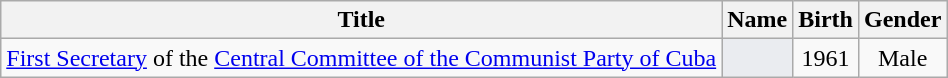<table class="wikitable sortable" style=text-align:center>
<tr>
<th>Title</th>
<th>Name</th>
<th>Birth</th>
<th>Gender</th>
</tr>
<tr>
<td align="left"><a href='#'>First Secretary</a> of the <a href='#'>Central Committee of the Communist Party of Cuba</a></td>
<td bgcolor = #EAECF0></td>
<td>1961</td>
<td>Male</td>
</tr>
</table>
